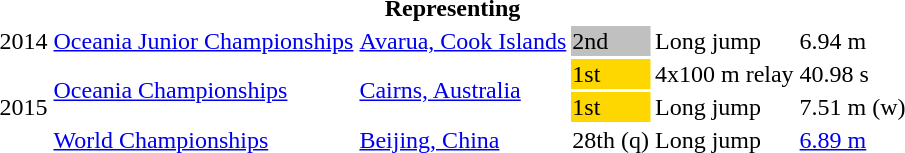<table>
<tr>
<th colspan="6">Representing </th>
</tr>
<tr>
<td>2014</td>
<td><a href='#'>Oceania Junior Championships</a></td>
<td><a href='#'>Avarua, Cook Islands</a></td>
<td bgcolor=silver>2nd</td>
<td>Long jump</td>
<td>6.94 m</td>
</tr>
<tr>
<td rowspan=3>2015</td>
<td rowspan=2><a href='#'>Oceania Championships</a></td>
<td rowspan=2><a href='#'>Cairns, Australia</a></td>
<td bgcolor=gold>1st</td>
<td>4x100 m relay</td>
<td>40.98 s</td>
</tr>
<tr>
<td bgcolor=gold>1st</td>
<td>Long jump</td>
<td>7.51 m (w)</td>
</tr>
<tr>
<td><a href='#'>World Championships</a></td>
<td><a href='#'>Beijing, China</a></td>
<td>28th (q)</td>
<td>Long jump</td>
<td><a href='#'>6.89 m</a></td>
</tr>
</table>
